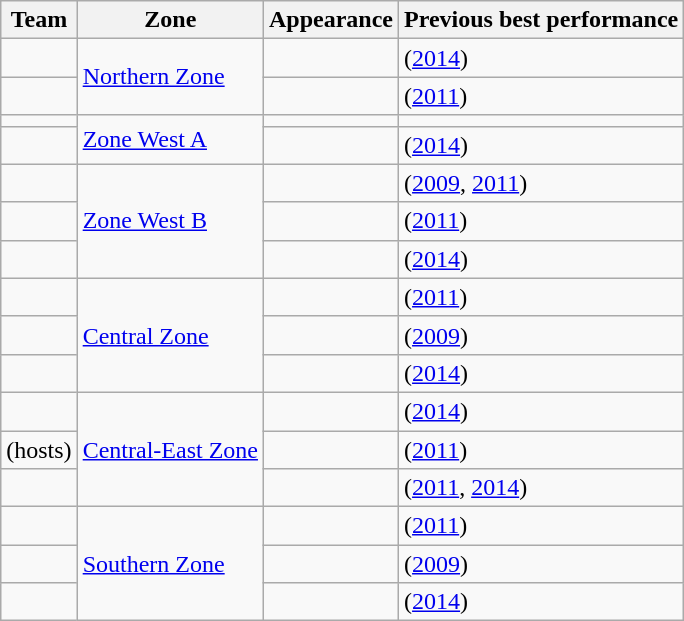<table class="wikitable sortable" style="text-align: left;">
<tr>
<th>Team</th>
<th>Zone</th>
<th>Appearance</th>
<th>Previous best performance</th>
</tr>
<tr>
<td></td>
<td rowspan=2><a href='#'>Northern Zone</a></td>
<td></td>
<td> (<a href='#'>2014</a>)</td>
</tr>
<tr>
<td></td>
<td></td>
<td> (<a href='#'>2011</a>)</td>
</tr>
<tr>
<td></td>
<td rowspan=2><a href='#'>Zone West A</a></td>
<td></td>
<td></td>
</tr>
<tr>
<td></td>
<td></td>
<td> (<a href='#'>2014</a>)</td>
</tr>
<tr>
<td></td>
<td rowspan=3><a href='#'>Zone West B</a></td>
<td></td>
<td> (<a href='#'>2009</a>, <a href='#'>2011</a>)</td>
</tr>
<tr>
<td></td>
<td></td>
<td> (<a href='#'>2011</a>)</td>
</tr>
<tr>
<td></td>
<td></td>
<td> (<a href='#'>2014</a>)</td>
</tr>
<tr>
<td></td>
<td rowspan=3><a href='#'>Central Zone</a></td>
<td></td>
<td> (<a href='#'>2011</a>)</td>
</tr>
<tr>
<td></td>
<td></td>
<td> (<a href='#'>2009</a>)</td>
</tr>
<tr>
<td></td>
<td></td>
<td> (<a href='#'>2014</a>)</td>
</tr>
<tr>
<td></td>
<td rowspan=3><a href='#'>Central-East Zone</a></td>
<td></td>
<td> (<a href='#'>2014</a>)</td>
</tr>
<tr>
<td> (hosts)</td>
<td></td>
<td> (<a href='#'>2011</a>)</td>
</tr>
<tr>
<td></td>
<td></td>
<td> (<a href='#'>2011</a>, <a href='#'>2014</a>)</td>
</tr>
<tr>
<td></td>
<td rowspan=3><a href='#'>Southern Zone</a></td>
<td></td>
<td> (<a href='#'>2011</a>)</td>
</tr>
<tr>
<td></td>
<td></td>
<td> (<a href='#'>2009</a>)</td>
</tr>
<tr>
<td></td>
<td></td>
<td> (<a href='#'>2014</a>)</td>
</tr>
</table>
